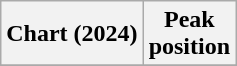<table class="wikitable plainrowheaders" style="text-align:center">
<tr>
<th scope="col">Chart (2024)</th>
<th scope="col">Peak<br>position</th>
</tr>
<tr>
</tr>
</table>
